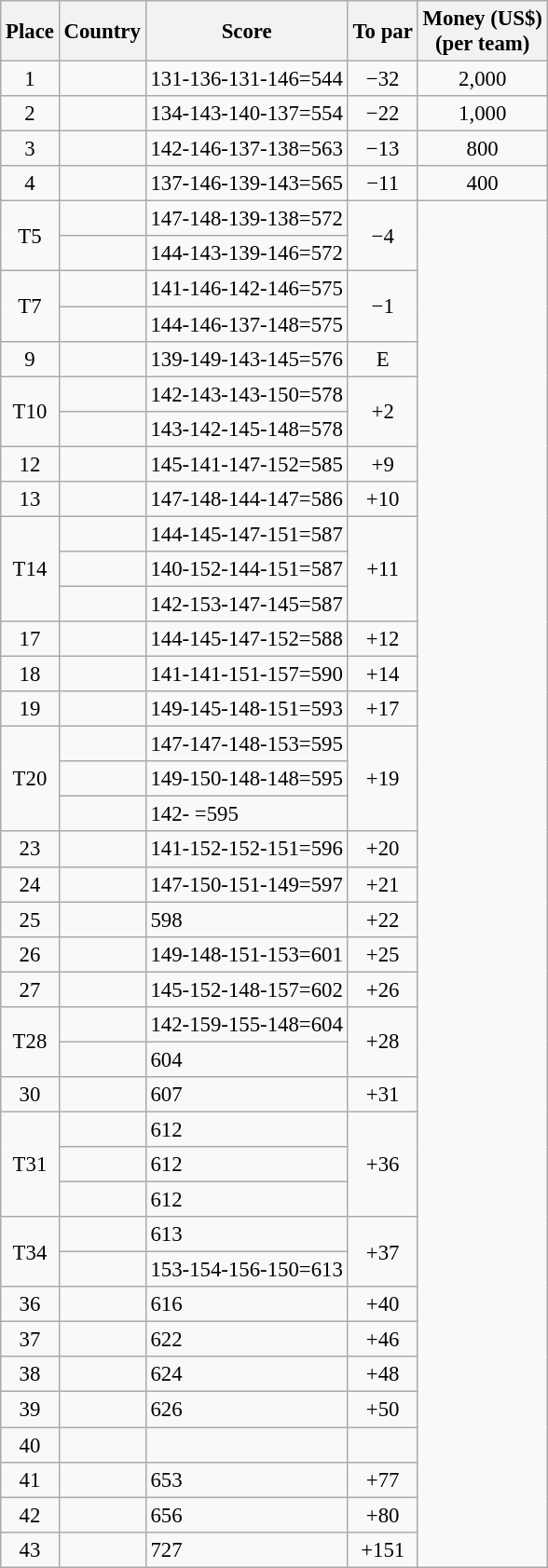<table class="wikitable" style="font-size:95%;">
<tr>
<th>Place</th>
<th>Country</th>
<th>Score</th>
<th>To par</th>
<th>Money (US$)<br>(per team)</th>
</tr>
<tr>
<td align=center>1</td>
<td></td>
<td>131-136-131-146=544</td>
<td align=center>−32</td>
<td align=center>2,000</td>
</tr>
<tr>
<td align=center>2</td>
<td></td>
<td>134-143-140-137=554</td>
<td align=center>−22</td>
<td align=center>1,000</td>
</tr>
<tr>
<td align=center>3</td>
<td></td>
<td>142-146-137-138=563</td>
<td align=center>−13</td>
<td align=center>800</td>
</tr>
<tr>
<td align=center>4</td>
<td></td>
<td>137-146-139-143=565</td>
<td align=center>−11</td>
<td align=center>400</td>
</tr>
<tr>
<td rowspan=2 align=center>T5</td>
<td></td>
<td>147-148-139-138=572</td>
<td rowspan=2 align=center>−4</td>
<td rowspan=39></td>
</tr>
<tr>
<td></td>
<td>144-143-139-146=572</td>
</tr>
<tr>
<td rowspan=2 align=center>T7</td>
<td></td>
<td>141-146-142-146=575</td>
<td rowspan=2 align=center>−1</td>
</tr>
<tr>
<td></td>
<td>144-146-137-148=575</td>
</tr>
<tr>
<td align=center>9</td>
<td></td>
<td>139-149-143-145=576</td>
<td align=center>E</td>
</tr>
<tr>
<td rowspan=2 align=center>T10</td>
<td></td>
<td>142-143-143-150=578</td>
<td rowspan=2 align=center>+2</td>
</tr>
<tr>
<td></td>
<td>143-142-145-148=578</td>
</tr>
<tr>
<td align=center>12</td>
<td></td>
<td>145-141-147-152=585</td>
<td align=center>+9</td>
</tr>
<tr>
<td align=center>13</td>
<td></td>
<td>147-148-144-147=586</td>
<td align=center>+10</td>
</tr>
<tr>
<td rowspan=3 align=center>T14</td>
<td></td>
<td>144-145-147-151=587</td>
<td rowspan=3 align=center>+11</td>
</tr>
<tr>
<td></td>
<td>140-152-144-151=587</td>
</tr>
<tr>
<td></td>
<td>142-153-147-145=587</td>
</tr>
<tr>
<td align=center>17</td>
<td></td>
<td>144-145-147-152=588</td>
<td align=center>+12</td>
</tr>
<tr>
<td align=center>18</td>
<td></td>
<td>141-141-151-157=590</td>
<td align="center">+14</td>
</tr>
<tr>
<td align=center>19</td>
<td></td>
<td>149-145-148-151=593</td>
<td align=center>+17</td>
</tr>
<tr>
<td rowspan=3 align=center>T20</td>
<td></td>
<td>147-147-148-153=595</td>
<td rowspan=3 align=center>+19</td>
</tr>
<tr>
<td></td>
<td>149-150-148-148=595</td>
</tr>
<tr>
<td></td>
<td>142- =595</td>
</tr>
<tr>
<td align=center>23</td>
<td></td>
<td>141-152-152-151=596</td>
<td align=center>+20</td>
</tr>
<tr>
<td align=center>24</td>
<td></td>
<td>147-150-151-149=597</td>
<td align=center>+21</td>
</tr>
<tr>
<td align=center>25</td>
<td></td>
<td>598</td>
<td align=center>+22</td>
</tr>
<tr>
<td align=center>26</td>
<td></td>
<td>149-148-151-153=601</td>
<td align=center>+25</td>
</tr>
<tr>
<td align=center>27</td>
<td></td>
<td>145-152-148-157=602</td>
<td align=center>+26</td>
</tr>
<tr>
<td rowspan=2 align=center>T28</td>
<td></td>
<td>142-159-155-148=604</td>
<td rowspan=2 align=center>+28</td>
</tr>
<tr>
<td></td>
<td>604</td>
</tr>
<tr>
<td align=center>30</td>
<td></td>
<td>607</td>
<td align=center>+31</td>
</tr>
<tr>
<td rowspan=3 align=center>T31</td>
<td></td>
<td>612</td>
<td rowspan=3 align=center>+36</td>
</tr>
<tr>
<td></td>
<td>612</td>
</tr>
<tr>
<td></td>
<td>612</td>
</tr>
<tr>
<td rowspan=2 align=center>T34</td>
<td></td>
<td>613</td>
<td rowspan=2 align=center>+37</td>
</tr>
<tr>
<td></td>
<td>153-154-156-150=613</td>
</tr>
<tr>
<td align=center>36</td>
<td></td>
<td>616</td>
<td align=center>+40</td>
</tr>
<tr>
<td align=center>37</td>
<td></td>
<td>622</td>
<td align=center>+46</td>
</tr>
<tr>
<td align=center>38</td>
<td></td>
<td>624</td>
<td align=center>+48</td>
</tr>
<tr>
<td align=center>39</td>
<td></td>
<td>626</td>
<td align=center>+50</td>
</tr>
<tr>
<td align=center>40</td>
<td></td>
<td></td>
<td></td>
</tr>
<tr>
<td align=center>41</td>
<td></td>
<td>653</td>
<td align=center>+77</td>
</tr>
<tr>
<td align=center>42</td>
<td> </td>
<td>656</td>
<td align=center>+80</td>
</tr>
<tr>
<td align=center>43</td>
<td> </td>
<td>727</td>
<td align=center>+151</td>
</tr>
</table>
